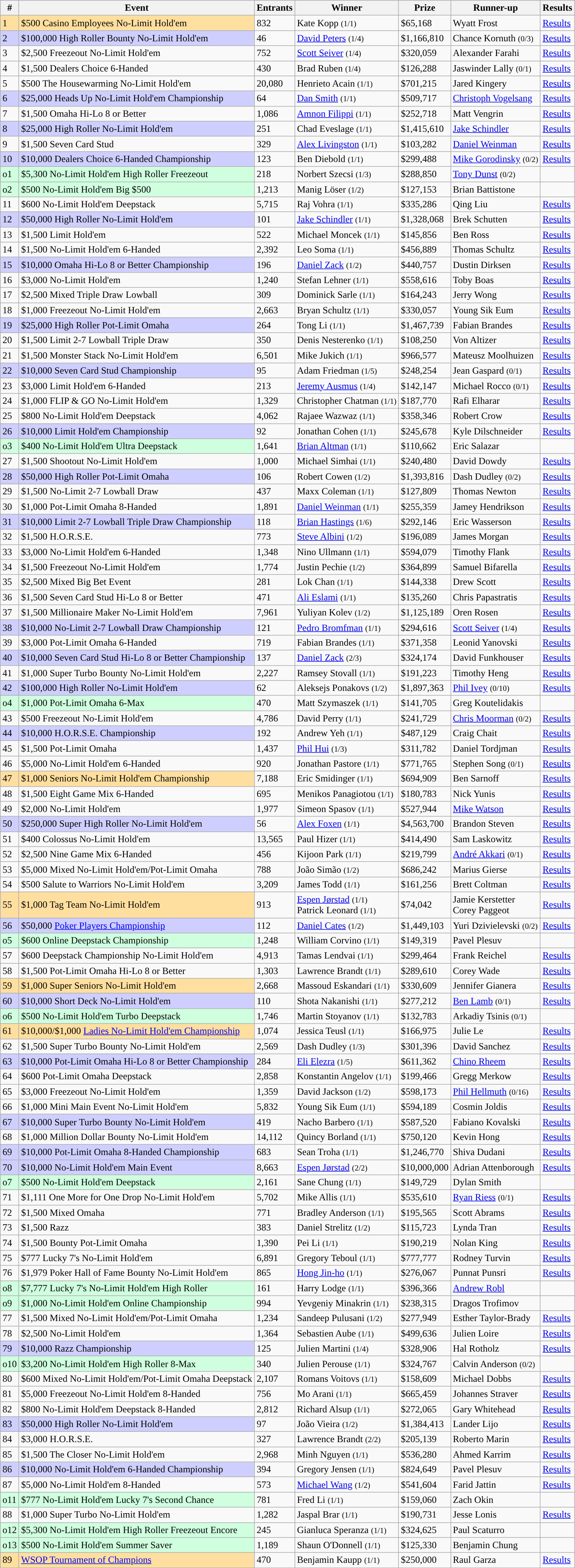<table class="wikitable sortable">
<tr>
<th bgcolor="#FFEBAD">#</th>
<th bgcolor="#FFEBAD">Event</th>
<th bgcolor="#FFEBAD">Entrants</th>
<th bgcolor="#FFEBAD">Winner</th>
<th bgcolor="#FFEBAD">Prize</th>
<th bgcolor="#FFEBAD">Runner-up</th>
<th bgcolor="#FFEBAD">Results</th>
</tr>
<tr>
<td style="background-color:#FFDF9F">1</td>
<td style="background-color:#FFDF9F">$500 Casino Employees No-Limit Hold'em</td>
<td>832</td>
<td> Kate Kopp <small>(1/1)</small></td>
<td>$65,168</td>
<td> Wyatt Frost</td>
<td><a href='#'>Results</a></td>
</tr>
<tr>
<td style="background-color:#CFCFFF;">2</td>
<td style="background-color:#CFCFFF;">$100,000 High Roller Bounty No-Limit Hold'em</td>
<td>46</td>
<td> <a href='#'>David Peters</a> <small>(1/4)</small></td>
<td>$1,166,810</td>
<td> Chance Kornuth <small>(0/3)</small></td>
<td><a href='#'>Results</a></td>
</tr>
<tr>
<td>3</td>
<td>$2,500 Freezeout No-Limit Hold'em</td>
<td>752</td>
<td> <a href='#'>Scott Seiver</a> <small>(1/4)</small></td>
<td>$320,059</td>
<td> Alexander Farahi</td>
<td><a href='#'>Results</a></td>
</tr>
<tr>
<td>4</td>
<td>$1,500 Dealers Choice 6-Handed</td>
<td>430</td>
<td> Brad Ruben <small>(1/4)</small></td>
<td>$126,288</td>
<td> Jaswinder Lally <small>(0/1)</small></td>
<td><a href='#'>Results</a></td>
</tr>
<tr>
<td>5</td>
<td>$500 The Housewarming No-Limit Hold'em</td>
<td>20,080</td>
<td> Henrieto Acain <small>(1/1)</small></td>
<td>$701,215</td>
<td> Jared Kingery</td>
<td><a href='#'>Results</a></td>
</tr>
<tr>
<td style="background-color:#CFCFFF;">6</td>
<td style="background-color:#CFCFFF;">$25,000 Heads Up No-Limit Hold'em Championship</td>
<td>64</td>
<td> <a href='#'>Dan Smith</a> <small>(1/1)</small></td>
<td>$509,717</td>
<td> <a href='#'>Christoph Vogelsang</a></td>
<td><a href='#'>Results</a></td>
</tr>
<tr>
<td>7</td>
<td>$1,500 Omaha Hi-Lo 8 or Better</td>
<td>1,086</td>
<td> <a href='#'>Amnon Filippi</a> <small>(1/1)</small></td>
<td>$252,718</td>
<td> Matt Vengrin</td>
<td><a href='#'>Results</a></td>
</tr>
<tr>
<td style="background-color:#CFCFFF;">8</td>
<td style="background-color:#CFCFFF;">$25,000 High Roller No-Limit Hold'em</td>
<td>251</td>
<td> Chad Eveslage <small>(1/1)</small></td>
<td>$1,415,610</td>
<td> <a href='#'>Jake Schindler</a></td>
<td><a href='#'>Results</a></td>
</tr>
<tr>
<td>9</td>
<td>$1,500 Seven Card Stud</td>
<td>329</td>
<td> <a href='#'>Alex Livingston</a> <small>(1/1)</small></td>
<td>$103,282</td>
<td> <a href='#'>Daniel Weinman</a></td>
<td><a href='#'>Results</a></td>
</tr>
<tr>
<td style="background-color:#CFCFFF;">10</td>
<td style="background-color:#CFCFFF;">$10,000 Dealers Choice 6-Handed Championship</td>
<td>123</td>
<td> Ben Diebold <small>(1/1)</small></td>
<td>$299,488</td>
<td> <a href='#'>Mike Gorodinsky</a> <small>(0/2)</small></td>
<td><a href='#'>Results</a></td>
</tr>
<tr>
<td style="background-color:#CFFFDF">o1</td>
<td style="background-color:#CFFFDF">$5,300 No-Limit Hold'em High Roller Freezeout</td>
<td>218</td>
<td> Norbert Szecsi <small>(1/3)</small></td>
<td>$288,850</td>
<td> <a href='#'>Tony Dunst</a> <small>(0/2)</small></td>
<td></td>
</tr>
<tr>
<td style="background-color:#CFFFDF">o2</td>
<td style="background-color:#CFFFDF">$500 No-Limit Hold'em Big $500</td>
<td>1,213</td>
<td> Manig Löser <small>(1/2)</small></td>
<td>$127,153</td>
<td> Brian Battistone</td>
<td></td>
</tr>
<tr>
<td>11</td>
<td>$600 No-Limit Hold'em Deepstack</td>
<td>5,715</td>
<td> Raj Vohra <small>(1/1)</small></td>
<td>$335,286</td>
<td> Qing Liu</td>
<td><a href='#'>Results</a></td>
</tr>
<tr>
<td style="background-color:#CFCFFF;">12</td>
<td style="background-color:#CFCFFF;">$50,000 High Roller No-Limit Hold'em</td>
<td>101</td>
<td> <a href='#'>Jake Schindler</a> <small>(1/1)</small></td>
<td>$1,328,068</td>
<td> Brek Schutten</td>
<td><a href='#'>Results</a></td>
</tr>
<tr>
<td>13</td>
<td>$1,500 Limit Hold'em</td>
<td>522</td>
<td> Michael Moncek <small>(1/1)</small></td>
<td>$145,856</td>
<td> Ben Ross</td>
<td><a href='#'>Results</a></td>
</tr>
<tr>
<td>14</td>
<td>$1,500 No-Limit Hold'em 6-Handed</td>
<td>2,392</td>
<td> Leo Soma <small>(1/1)</small></td>
<td>$456,889</td>
<td> Thomas Schultz</td>
<td><a href='#'>Results</a></td>
</tr>
<tr>
<td style="background-color:#CFCFFF;">15</td>
<td style="background-color:#CFCFFF;">$10,000 Omaha Hi-Lo 8 or Better Championship</td>
<td>196</td>
<td> <a href='#'>Daniel Zack</a> <small>(1/2)</small></td>
<td>$440,757</td>
<td> Dustin Dirksen</td>
<td><a href='#'>Results</a></td>
</tr>
<tr>
<td>16</td>
<td>$3,000 No-Limit Hold'em</td>
<td>1,240</td>
<td> Stefan Lehner <small>(1/1)</small></td>
<td>$558,616</td>
<td> Toby Boas</td>
<td><a href='#'>Results</a></td>
</tr>
<tr>
<td>17</td>
<td>$2,500 Mixed Triple Draw Lowball</td>
<td>309</td>
<td> Dominick Sarle <small>(1/1)</small></td>
<td>$164,243</td>
<td> Jerry Wong</td>
<td><a href='#'>Results</a></td>
</tr>
<tr>
<td>18</td>
<td>$1,000 Freezeout No-Limit Hold'em</td>
<td>2,663</td>
<td> Bryan Schultz <small>(1/1)</small></td>
<td>$330,057</td>
<td> Young Sik Eum</td>
<td><a href='#'>Results</a></td>
</tr>
<tr>
<td style="background-color:#CFCFFF;">19</td>
<td style="background-color:#CFCFFF;">$25,000 High Roller Pot-Limit Omaha</td>
<td>264</td>
<td> Tong Li <small>(1/1)</small></td>
<td>$1,467,739</td>
<td> Fabian Brandes</td>
<td><a href='#'>Results</a></td>
</tr>
<tr>
<td>20</td>
<td>$1,500 Limit 2-7 Lowball Triple Draw</td>
<td>350</td>
<td> Denis Nesterenko <small>(1/1)</small></td>
<td>$108,250</td>
<td> Von Altizer</td>
<td><a href='#'>Results</a></td>
</tr>
<tr>
<td>21</td>
<td>$1,500 Monster Stack No-Limit Hold'em</td>
<td>6,501</td>
<td> Mike Jukich <small>(1/1)</small></td>
<td>$966,577</td>
<td> Mateusz Moolhuizen</td>
<td><a href='#'>Results</a></td>
</tr>
<tr>
<td style="background-color:#CFCFFF;">22</td>
<td style="background-color:#CFCFFF;">$10,000 Seven Card Stud Championship</td>
<td>95</td>
<td> Adam Friedman <small>(1/5)</small></td>
<td>$248,254</td>
<td> Jean Gaspard <small>(0/1)</small></td>
<td><a href='#'>Results</a></td>
</tr>
<tr>
<td>23</td>
<td>$3,000 Limit Hold'em 6-Handed</td>
<td>213</td>
<td> <a href='#'>Jeremy Ausmus</a> <small>(1/4)</small></td>
<td>$142,147</td>
<td> Michael Rocco <small>(0/1)</small></td>
<td><a href='#'>Results</a></td>
</tr>
<tr>
<td>24</td>
<td>$1,000 FLIP & GO No-Limit Hold'em</td>
<td>1,329</td>
<td> Christopher Chatman <small>(1/1)</small></td>
<td>$187,770</td>
<td> Rafi Elharar</td>
<td><a href='#'>Results</a></td>
</tr>
<tr>
<td>25</td>
<td>$800 No-Limit Hold'em Deepstack</td>
<td>4,062</td>
<td> Rajaee Wazwaz <small>(1/1)</small></td>
<td>$358,346</td>
<td> Robert Crow</td>
<td><a href='#'>Results</a></td>
</tr>
<tr>
<td style="background-color:#CFCFFF;">26</td>
<td style="background-color:#CFCFFF;">$10,000 Limit Hold'em Championship</td>
<td>92</td>
<td> Jonathan Cohen <small>(1/1)</small></td>
<td>$245,678</td>
<td> Kyle Dilschneider</td>
<td><a href='#'>Results</a></td>
</tr>
<tr>
<td style="background-color:#CFFFDF">o3</td>
<td style="background-color:#CFFFDF">$400 No-Limit Hold'em Ultra Deepstack</td>
<td>1,641</td>
<td> <a href='#'>Brian Altman</a> <small>(1/1)</small></td>
<td>$110,662</td>
<td> Eric Salazar</td>
<td></td>
</tr>
<tr>
<td>27</td>
<td>$1,500 Shootout No-Limit Hold'em</td>
<td>1,000</td>
<td> Michael Simhai <small>(1/1)</small></td>
<td>$240,480</td>
<td> David Dowdy</td>
<td><a href='#'>Results</a></td>
</tr>
<tr>
<td style="background-color:#CFCFFF;">28</td>
<td style="background-color:#CFCFFF;">$50,000 High Roller Pot-Limit Omaha</td>
<td>106</td>
<td> Robert Cowen <small>(1/2)</small></td>
<td>$1,393,816</td>
<td> Dash Dudley <small>(0/2)</small></td>
<td><a href='#'>Results</a></td>
</tr>
<tr>
<td>29</td>
<td>$1,500 No-Limit 2-7 Lowball Draw</td>
<td>437</td>
<td> Maxx Coleman <small>(1/1)</small></td>
<td>$127,809</td>
<td> Thomas Newton</td>
<td><a href='#'>Results</a></td>
</tr>
<tr>
<td>30</td>
<td>$1,000 Pot-Limit Omaha 8-Handed</td>
<td>1,891</td>
<td> <a href='#'>Daniel Weinman</a> <small>(1/1)</small></td>
<td>$255,359</td>
<td> Jamey Hendrikson</td>
<td><a href='#'>Results</a></td>
</tr>
<tr>
<td style="background-color:#CFCFFF;">31</td>
<td style="background-color:#CFCFFF;">$10,000 Limit 2-7 Lowball Triple Draw Championship</td>
<td>118</td>
<td> <a href='#'>Brian Hastings</a> <small>(1/6)</small></td>
<td>$292,146</td>
<td> Eric Wasserson</td>
<td><a href='#'>Results</a></td>
</tr>
<tr>
<td>32</td>
<td>$1,500 H.O.R.S.E.</td>
<td>773</td>
<td> <a href='#'>Steve Albini</a> <small>(1/2)</small></td>
<td>$196,089</td>
<td> James Morgan</td>
<td><a href='#'>Results</a></td>
</tr>
<tr>
<td>33</td>
<td>$3,000 No-Limit Hold'em 6-Handed</td>
<td>1,348</td>
<td> Nino Ullmann <small>(1/1)</small></td>
<td>$594,079</td>
<td> Timothy Flank</td>
<td><a href='#'>Results</a></td>
</tr>
<tr>
<td>34</td>
<td>$1,500 Freezeout No-Limit Hold'em</td>
<td>1,774</td>
<td> Justin Pechie <small>(1/2)</small></td>
<td>$364,899</td>
<td> Samuel Bifarella</td>
<td><a href='#'>Results</a></td>
</tr>
<tr>
<td>35</td>
<td>$2,500 Mixed Big Bet Event</td>
<td>281</td>
<td> Lok Chan <small>(1/1)</small></td>
<td>$144,338</td>
<td> Drew Scott</td>
<td><a href='#'>Results</a></td>
</tr>
<tr>
<td>36</td>
<td>$1,500 Seven Card Stud Hi-Lo 8 or Better</td>
<td>471</td>
<td> <a href='#'>Ali Eslami</a> <small>(1/1)</small></td>
<td>$135,260</td>
<td> Chris Papastratis</td>
<td><a href='#'>Results</a></td>
</tr>
<tr>
<td>37</td>
<td>$1,500 Millionaire Maker No-Limit Hold'em</td>
<td>7,961</td>
<td> Yuliyan Kolev <small>(1/2)</small></td>
<td>$1,125,189</td>
<td> Oren Rosen</td>
<td><a href='#'>Results</a></td>
</tr>
<tr>
<td style="background-color:#CFCFFF;">38</td>
<td style="background-color:#CFCFFF;">$10,000 No-Limit 2-7 Lowball Draw Championship</td>
<td>121</td>
<td> <a href='#'>Pedro Bromfman</a> <small>(1/1)</small></td>
<td>$294,616</td>
<td> <a href='#'>Scott Seiver</a> <small>(1/4)</small></td>
<td><a href='#'>Results</a></td>
</tr>
<tr>
<td>39</td>
<td>$3,000 Pot-Limit Omaha 6-Handed</td>
<td>719</td>
<td> Fabian Brandes <small>(1/1)</small></td>
<td>$371,358</td>
<td> Leonid Yanovski</td>
<td><a href='#'>Results</a></td>
</tr>
<tr>
<td style="background-color:#CFCFFF;">40</td>
<td style="background-color:#CFCFFF;">$10,000 Seven Card Stud Hi-Lo 8 or Better Championship</td>
<td>137</td>
<td> <a href='#'>Daniel Zack</a> <small>(2/3)</small></td>
<td>$324,174</td>
<td> David Funkhouser</td>
<td><a href='#'>Results</a></td>
</tr>
<tr>
<td>41</td>
<td>$1,000 Super Turbo Bounty No-Limit Hold'em</td>
<td>2,227</td>
<td> Ramsey Stovall <small>(1/1)</small></td>
<td>$191,223</td>
<td> Timothy Heng</td>
<td><a href='#'>Results</a></td>
</tr>
<tr>
<td style="background-color:#CFCFFF;">42</td>
<td style="background-color:#CFCFFF;">$100,000 High Roller No-Limit Hold'em</td>
<td>62</td>
<td> Aleksejs Ponakovs <small>(1/2)</small></td>
<td>$1,897,363</td>
<td> <a href='#'>Phil Ivey</a> <small>(0/10)</small></td>
<td><a href='#'>Results</a></td>
</tr>
<tr>
<td style="background-color:#CFFFDF">o4</td>
<td style="background-color:#CFFFDF">$1,000 Pot-Limit Omaha 6-Max</td>
<td>470</td>
<td> Matt Szymaszek <small>(1/1)</small></td>
<td>$141,705</td>
<td> Greg Koutelidakis</td>
<td></td>
</tr>
<tr>
<td>43</td>
<td>$500 Freezeout No-Limit Hold'em</td>
<td>4,786</td>
<td> David Perry <small>(1/1)</small></td>
<td>$241,729</td>
<td> <a href='#'>Chris Moorman</a> <small>(0/2)</small></td>
<td><a href='#'>Results</a></td>
</tr>
<tr>
<td style="background-color:#CFCFFF;">44</td>
<td style="background-color:#CFCFFF;">$10,000 H.O.R.S.E. Championship</td>
<td>192</td>
<td> Andrew Yeh <small>(1/1)</small></td>
<td>$487,129</td>
<td> Craig Chait</td>
<td><a href='#'>Results</a></td>
</tr>
<tr>
<td>45</td>
<td>$1,500 Pot-Limit Omaha</td>
<td>1,437</td>
<td> <a href='#'>Phil Hui</a> <small>(1/3)</small></td>
<td>$311,782</td>
<td> Daniel Tordjman</td>
<td><a href='#'>Results</a></td>
</tr>
<tr>
<td>46</td>
<td>$5,000 No-Limit Hold'em 6-Handed</td>
<td>920</td>
<td> Jonathan Pastore <small>(1/1)</small></td>
<td>$771,765</td>
<td> Stephen Song <small>(0/1)</small></td>
<td><a href='#'>Results</a></td>
</tr>
<tr>
<td style="background-color:#FFDF9F">47</td>
<td style="background-color:#FFDF9F">$1,000 Seniors No-Limit Hold'em Championship</td>
<td>7,188</td>
<td> Eric Smidinger <small>(1/1)</small></td>
<td>$694,909</td>
<td> Ben Sarnoff</td>
<td><a href='#'>Results</a></td>
</tr>
<tr>
<td>48</td>
<td>$1,500 Eight Game Mix 6-Handed</td>
<td>695</td>
<td> Menikos Panagiotou <small>(1/1)</small></td>
<td>$180,783</td>
<td> Nick Yunis</td>
<td><a href='#'>Results</a></td>
</tr>
<tr>
<td>49</td>
<td>$2,000 No-Limit Hold'em</td>
<td>1,977</td>
<td> Simeon Spasov <small>(1/1)</small></td>
<td>$527,944</td>
<td> <a href='#'>Mike Watson</a></td>
<td><a href='#'>Results</a></td>
</tr>
<tr>
<td style="background-color:#CFCFFF;">50</td>
<td style="background-color:#CFCFFF;">$250,000 Super High Roller No-Limit Hold'em</td>
<td>56</td>
<td> <a href='#'>Alex Foxen</a> <small>(1/1)</small></td>
<td>$4,563,700</td>
<td> Brandon Steven</td>
<td><a href='#'>Results</a></td>
</tr>
<tr>
<td>51</td>
<td>$400 Colossus No-Limit Hold'em</td>
<td>13,565</td>
<td> Paul Hizer <small>(1/1)</small></td>
<td>$414,490</td>
<td> Sam Laskowitz</td>
<td><a href='#'>Results</a></td>
</tr>
<tr>
<td>52</td>
<td>$2,500 Nine Game Mix 6-Handed</td>
<td>456</td>
<td> Kijoon Park <small>(1/1)</small></td>
<td>$219,799</td>
<td> <a href='#'>André Akkari</a> <small>(0/1)</small></td>
<td><a href='#'>Results</a></td>
</tr>
<tr>
<td>53</td>
<td>$5,000 Mixed No-Limit Hold'em/Pot-Limit Omaha</td>
<td>788</td>
<td> João Simão <small>(1/2)</small></td>
<td>$686,242</td>
<td> Marius Gierse</td>
<td><a href='#'>Results</a></td>
</tr>
<tr>
<td>54</td>
<td>$500 Salute to Warriors No-Limit Hold'em</td>
<td>3,209</td>
<td> James Todd <small>(1/1)</small></td>
<td>$161,256</td>
<td> Brett Coltman</td>
<td><a href='#'>Results</a></td>
</tr>
<tr>
<td style="background-color:#FFDF9F">55</td>
<td style="background-color:#FFDF9F">$1,000 Tag Team No-Limit Hold'em</td>
<td>913</td>
<td> <a href='#'>Espen Jørstad</a> <small>(1/1)</small><br> Patrick Leonard <small>(1/1)</small></td>
<td>$74,042</td>
<td> Jamie Kerstetter<br> Corey Paggeot</td>
<td><a href='#'>Results</a></td>
</tr>
<tr>
<td style="background-color:#CFCFFF;">56</td>
<td style="background-color:#CFCFFF;">$50,000 <a href='#'>Poker Players Championship</a></td>
<td>112</td>
<td> <a href='#'>Daniel Cates</a> <small>(1/2)</small></td>
<td>$1,449,103</td>
<td> Yuri Dzivielevski <small>(0/2)</small></td>
<td><a href='#'>Results</a></td>
</tr>
<tr>
<td style="background-color:#CFFFDF">o5</td>
<td style="background-color:#CFFFDF">$600 Online Deepstack Championship</td>
<td>1,248</td>
<td> William Corvino <small>(1/1)</small></td>
<td>$149,319</td>
<td> Pavel Plesuv</td>
<td></td>
</tr>
<tr>
<td>57</td>
<td>$600 Deepstack Championship No-Limit Hold'em</td>
<td>4,913</td>
<td> Tamas Lendvai <small>(1/1)</small></td>
<td>$299,464</td>
<td> Frank Reichel</td>
<td><a href='#'>Results</a></td>
</tr>
<tr>
<td>58</td>
<td>$1,500 Pot-Limit Omaha Hi-Lo 8 or Better</td>
<td>1,303</td>
<td> Lawrence Brandt <small>(1/1)</small></td>
<td>$289,610</td>
<td> Corey Wade</td>
<td><a href='#'>Results</a></td>
</tr>
<tr>
<td style="background-color:#FFDF9F">59</td>
<td style="background-color:#FFDF9F">$1,000 Super Seniors No-Limit Hold'em</td>
<td>2,668</td>
<td> Massoud Eskandari <small>(1/1)</small></td>
<td>$330,609</td>
<td> Jennifer Gianera</td>
<td><a href='#'>Results</a></td>
</tr>
<tr>
<td style="background-color:#CFCFFF;">60</td>
<td style="background-color:#CFCFFF;">$10,000 Short Deck No-Limit Hold'em</td>
<td>110</td>
<td> Shota Nakanishi <small>(1/1)</small></td>
<td>$277,212</td>
<td> <a href='#'>Ben Lamb</a> <small>(0/1)</small></td>
<td><a href='#'>Results</a></td>
</tr>
<tr>
<td style="background-color:#CFFFDF">o6</td>
<td style="background-color:#CFFFDF">$500 No-Limit Hold'em Turbo Deepstack</td>
<td>1,746</td>
<td> Martin Stoyanov <small>(1/1)</small></td>
<td>$132,783</td>
<td> Arkadiy Tsinis <small>(0/1)</small></td>
<td></td>
</tr>
<tr>
<td style="background-color:#FFDF9F">61</td>
<td style="background-color:#FFDF9F">$10,000/$1,000 <a href='#'>Ladies No-Limit Hold'em Championship</a></td>
<td>1,074</td>
<td> Jessica Teusl <small>(1/1)</small></td>
<td>$166,975</td>
<td> Julie Le</td>
<td><a href='#'>Results</a></td>
</tr>
<tr>
<td>62</td>
<td>$1,500 Super Turbo Bounty No-Limit Hold'em</td>
<td>2,569</td>
<td> Dash Dudley <small>(1/3)</small></td>
<td>$301,396</td>
<td> David Sanchez</td>
<td><a href='#'>Results</a></td>
</tr>
<tr>
<td style="background-color:#CFCFFF;">63</td>
<td style="background-color:#CFCFFF;">$10,000 Pot-Limit Omaha Hi-Lo 8 or Better Championship</td>
<td>284</td>
<td> <a href='#'>Eli Elezra</a> <small>(1/5)</small></td>
<td>$611,362</td>
<td> <a href='#'>Chino Rheem</a></td>
<td><a href='#'>Results</a></td>
</tr>
<tr>
<td>64</td>
<td>$600 Pot-Limit Omaha Deepstack</td>
<td>2,858</td>
<td> Konstantin Angelov <small>(1/1)</small></td>
<td>$199,466</td>
<td> Gregg Merkow</td>
<td><a href='#'>Results</a></td>
</tr>
<tr>
<td>65</td>
<td>$3,000 Freezeout No-Limit Hold'em</td>
<td>1,359</td>
<td> David Jackson <small>(1/2)</small></td>
<td>$598,173</td>
<td> <a href='#'>Phil Hellmuth</a> <small>(0/16)</small></td>
<td><a href='#'>Results</a></td>
</tr>
<tr>
<td>66</td>
<td>$1,000 Mini Main Event No-Limit Hold'em</td>
<td>5,832</td>
<td> Young Sik Eum <small>(1/1)</small></td>
<td>$594,189</td>
<td> Cosmin Joldis</td>
<td><a href='#'>Results</a></td>
</tr>
<tr>
<td style="background-color:#CFCFFF;">67</td>
<td style="background-color:#CFCFFF;">$10,000 Super Turbo Bounty No-Limit Hold'em</td>
<td>419</td>
<td> Nacho Barbero <small>(1/1)</small></td>
<td>$587,520</td>
<td> Fabiano Kovalski</td>
<td><a href='#'>Results</a></td>
</tr>
<tr>
<td>68</td>
<td>$1,000 Million Dollar Bounty No-Limit Hold'em</td>
<td>14,112</td>
<td> Quincy Borland <small>(1/1)</small></td>
<td>$750,120</td>
<td> Kevin Hong</td>
<td><a href='#'>Results</a></td>
</tr>
<tr>
<td style="background-color:#CFCFFF;">69</td>
<td style="background-color:#CFCFFF;">$10,000 Pot-Limit Omaha 8-Handed Championship</td>
<td>683</td>
<td> Sean Troha <small>(1/1)</small></td>
<td>$1,246,770</td>
<td> Shiva Dudani</td>
<td><a href='#'>Results</a></td>
</tr>
<tr>
<td style="background-color:#CFCFFF;">70</td>
<td style="background-color:#CFCFFF;">$10,000 No-Limit Hold'em Main Event</td>
<td>8,663</td>
<td> <a href='#'>Espen Jørstad</a> <small>(2/2)</small></td>
<td>$10,000,000</td>
<td> Adrian Attenborough</td>
<td><a href='#'>Results</a></td>
</tr>
<tr>
<td style="background-color:#CFFFDF">o7</td>
<td style="background-color:#CFFFDF">$500 No-Limit Hold'em Deepstack</td>
<td>2,161</td>
<td> Sane Chung <small>(1/1)</small></td>
<td>$149,729</td>
<td> Dylan Smith</td>
<td></td>
</tr>
<tr>
<td>71</td>
<td>$1,111 One More for One Drop No-Limit Hold'em</td>
<td>5,702</td>
<td> Mike Allis <small>(1/1)</small></td>
<td>$535,610</td>
<td> <a href='#'>Ryan Riess</a> <small>(0/1)</small></td>
<td><a href='#'>Results</a></td>
</tr>
<tr>
<td>72</td>
<td>$1,500 Mixed Omaha</td>
<td>771</td>
<td> Bradley Anderson <small>(1/1)</small></td>
<td>$195,565</td>
<td> Scott Abrams</td>
<td><a href='#'>Results</a></td>
</tr>
<tr>
<td>73</td>
<td>$1,500 Razz</td>
<td>383</td>
<td> Daniel Strelitz <small>(1/2)</small></td>
<td>$115,723</td>
<td> Lynda Tran</td>
<td><a href='#'>Results</a></td>
</tr>
<tr>
<td>74</td>
<td>$1,500 Bounty Pot-Limit Omaha</td>
<td>1,390</td>
<td> Pei Li <small>(1/1)</small></td>
<td>$190,219</td>
<td> Nolan King</td>
<td><a href='#'>Results</a></td>
</tr>
<tr>
<td>75</td>
<td>$777 Lucky 7's No-Limit Hold'em</td>
<td>6,891</td>
<td> Gregory Teboul <small>(1/1)</small></td>
<td>$777,777</td>
<td> Rodney Turvin</td>
<td><a href='#'>Results</a></td>
</tr>
<tr>
<td>76</td>
<td>$1,979 Poker Hall of Fame Bounty No-Limit Hold'em</td>
<td>865</td>
<td> <a href='#'>Hong Jin-ho</a> <small>(1/1)</small></td>
<td>$276,067</td>
<td> Punnat Punsri</td>
<td><a href='#'>Results</a></td>
</tr>
<tr>
<td style="background-color:#CFFFDF">o8</td>
<td style="background-color:#CFFFDF">$7,777 Lucky 7's No-Limit Hold'em High Roller</td>
<td>161</td>
<td> Harry Lodge <small>(1/1)</small></td>
<td>$396,366</td>
<td> <a href='#'>Andrew Robl</a></td>
<td></td>
</tr>
<tr>
<td style="background-color:#CFFFDF">o9</td>
<td style="background-color:#CFFFDF">$1,000 No-Limit Hold'em Online Championship</td>
<td>994</td>
<td> Yevgeniy Minakrin <small>(1/1)</small></td>
<td>$238,315</td>
<td> Dragos Trofimov</td>
<td></td>
</tr>
<tr>
<td>77</td>
<td>$1,500 Mixed No-Limit Hold'em/Pot-Limit Omaha</td>
<td>1,234</td>
<td> Sandeep Pulusani <small>(1/2)</small></td>
<td>$277,949</td>
<td> Esther Taylor-Brady</td>
<td><a href='#'>Results</a></td>
</tr>
<tr>
<td>78</td>
<td>$2,500 No-Limit Hold'em</td>
<td>1,364</td>
<td> Sebastien Aube <small>(1/1)</small></td>
<td>$499,636</td>
<td> Julien Loire</td>
<td><a href='#'>Results</a></td>
</tr>
<tr>
<td style="background-color:#CFCFFF;">79</td>
<td style="background-color:#CFCFFF;">$10,000 Razz Championship</td>
<td>125</td>
<td> Julien Martini <small>(1/4)</small></td>
<td>$328,906</td>
<td> Hal Rotholz</td>
<td><a href='#'>Results</a></td>
</tr>
<tr>
<td style="background-color:#CFFFDF">o10</td>
<td style="background-color:#CFFFDF">$3,200 No-Limit Hold'em High Roller 8-Max</td>
<td>340</td>
<td> Julien Perouse <small>(1/1)</small></td>
<td>$324,767</td>
<td> Calvin Anderson <small>(0/2)</small></td>
<td></td>
</tr>
<tr>
<td>80</td>
<td>$600 Mixed No-Limit Hold'em/Pot-Limit Omaha Deepstack</td>
<td>2,107</td>
<td> Romans Voitovs <small>(1/1)</small></td>
<td>$158,609</td>
<td> Michael Dobbs</td>
<td><a href='#'>Results</a></td>
</tr>
<tr>
<td>81</td>
<td>$5,000 Freezeout No-Limit Hold'em 8-Handed</td>
<td>756</td>
<td> Mo Arani <small>(1/1)</small></td>
<td>$665,459</td>
<td> Johannes Straver</td>
<td><a href='#'>Results</a></td>
</tr>
<tr>
<td>82</td>
<td>$800 No-Limit Hold'em Deepstack 8-Handed</td>
<td>2,812</td>
<td> Richard Alsup <small>(1/1)</small></td>
<td>$272,065</td>
<td> Gary Whitehead</td>
<td><a href='#'>Results</a></td>
</tr>
<tr>
<td style="background-color:#CFCFFF;">83</td>
<td style="background-color:#CFCFFF;">$50,000 High Roller No-Limit Hold'em</td>
<td>97</td>
<td> João Vieira <small>(1/2)</small></td>
<td>$1,384,413</td>
<td> Lander Lijo</td>
<td><a href='#'>Results</a></td>
</tr>
<tr>
<td>84</td>
<td>$3,000 H.O.R.S.E.</td>
<td>327</td>
<td> Lawrence Brandt <small>(2/2)</small></td>
<td>$205,139</td>
<td> Roberto Marin</td>
<td><a href='#'>Results</a></td>
</tr>
<tr>
<td>85</td>
<td>$1,500 The Closer No-Limit Hold'em</td>
<td>2,968</td>
<td> Minh Nguyen <small>(1/1)</small></td>
<td>$536,280</td>
<td> Ahmed Karrim</td>
<td><a href='#'>Results</a></td>
</tr>
<tr>
<td style="background-color:#CFCFFF;">86</td>
<td style="background-color:#CFCFFF;">$10,000 No-Limit Hold'em 6-Handed Championship</td>
<td>394</td>
<td> Gregory Jensen <small>(1/1)</small></td>
<td>$824,649</td>
<td> Pavel Plesuv</td>
<td><a href='#'>Results</a></td>
</tr>
<tr>
<td>87</td>
<td>$5,000 No-Limit Hold'em 8-Handed</td>
<td>573</td>
<td> <a href='#'>Michael Wang</a> <small>(1/2)</small></td>
<td>$541,604</td>
<td> Farid Jattin</td>
<td><a href='#'>Results</a></td>
</tr>
<tr>
<td style="background-color:#CFFFDF">o11</td>
<td style="background-color:#CFFFDF">$777 No-Limit Hold'em Lucky 7's Second Chance</td>
<td>781</td>
<td> Fred Li <small>(1/1)</small></td>
<td>$159,060</td>
<td> Zach Okin</td>
<td></td>
</tr>
<tr>
<td>88</td>
<td>$1,000 Super Turbo No-Limit Hold'em</td>
<td>1,282</td>
<td> Jaspal Brar <small>(1/1)</small></td>
<td>$190,731</td>
<td> Jesse Lonis</td>
<td><a href='#'>Results</a></td>
</tr>
<tr>
<td style="background-color:#CFFFDF">o12</td>
<td style="background-color:#CFFFDF">$5,300 No-Limit Hold'em High Roller Freezeout Encore</td>
<td>245</td>
<td> Gianluca Speranza <small>(1/1)</small></td>
<td>$324,625</td>
<td> Paul Scaturro</td>
<td></td>
</tr>
<tr>
<td style="background-color:#CFFFDF">o13</td>
<td style="background-color:#CFFFDF">$500 No-Limit Hold'em Summer Saver</td>
<td>1,189</td>
<td> Shaun O'Donnell <small>(1/1)</small></td>
<td>$125,330</td>
<td> Benjamin Chung</td>
<td></td>
</tr>
<tr>
<td style="background-color:#FFDF9F">89</td>
<td style="background-color:#FFDF9F"><a href='#'>WSOP Tournament of Champions</a></td>
<td>470</td>
<td> Benjamin Kaupp <small>(1/1)</small></td>
<td>$250,000</td>
<td> Raul Garza</td>
<td><a href='#'>Results</a></td>
</tr>
</table>
